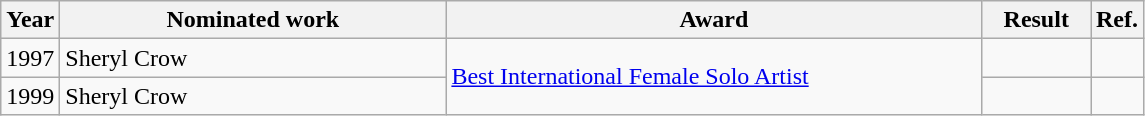<table class="wikitable">
<tr>
<th>Year</th>
<th width="250">Nominated work</th>
<th width="350">Award</th>
<th width="65">Result</th>
<th>Ref.</th>
</tr>
<tr>
<td align="center">1997</td>
<td>Sheryl Crow</td>
<td rowspan=2><a href='#'>Best International Female Solo Artist</a></td>
<td></td>
<td align="center"></td>
</tr>
<tr>
<td align="center">1999</td>
<td>Sheryl Crow</td>
<td></td>
<td align="center"></td>
</tr>
</table>
